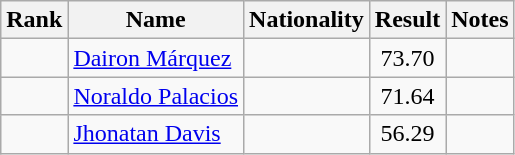<table class="wikitable sortable" style="text-align:center">
<tr>
<th>Rank</th>
<th>Name</th>
<th>Nationality</th>
<th>Result</th>
<th>Notes</th>
</tr>
<tr>
<td></td>
<td align=left><a href='#'>Dairon Márquez</a></td>
<td align=left></td>
<td>73.70</td>
<td></td>
</tr>
<tr>
<td></td>
<td align=left><a href='#'>Noraldo Palacios</a></td>
<td align=left></td>
<td>71.64</td>
<td></td>
</tr>
<tr>
<td></td>
<td align=left><a href='#'>Jhonatan Davis</a></td>
<td align=left></td>
<td>56.29</td>
<td></td>
</tr>
</table>
